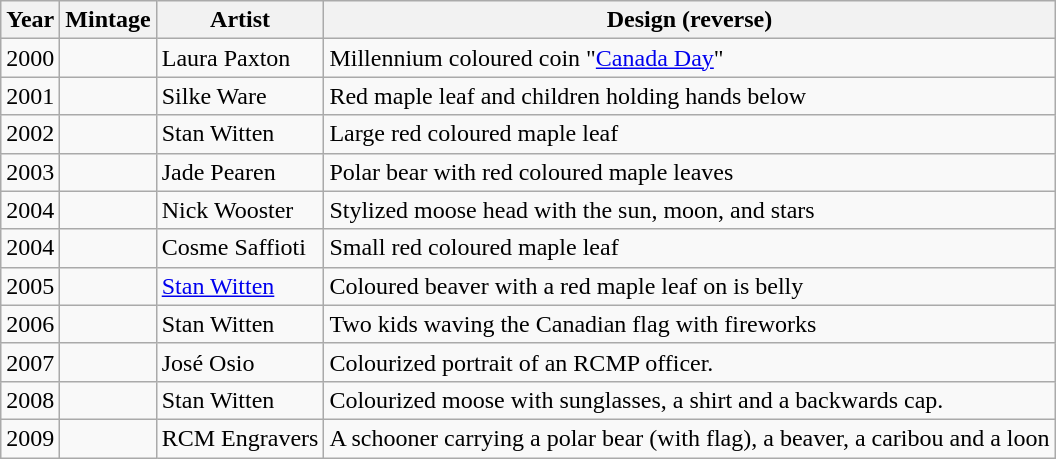<table class="wikitable sortable">
<tr>
<th>Year</th>
<th>Mintage</th>
<th>Artist</th>
<th>Design (reverse)</th>
</tr>
<tr>
<td>2000</td>
<td></td>
<td>Laura Paxton</td>
<td>Millennium coloured coin "<a href='#'>Canada Day</a>"</td>
</tr>
<tr>
<td>2001</td>
<td></td>
<td>Silke Ware</td>
<td>Red maple leaf and children holding hands below</td>
</tr>
<tr>
<td>2002</td>
<td></td>
<td>Stan Witten</td>
<td>Large red coloured maple leaf</td>
</tr>
<tr>
<td>2003</td>
<td></td>
<td>Jade Pearen</td>
<td>Polar bear with red coloured maple leaves</td>
</tr>
<tr>
<td>2004</td>
<td></td>
<td>Nick Wooster</td>
<td>Stylized moose head with the sun, moon, and stars</td>
</tr>
<tr>
<td>2004</td>
<td></td>
<td>Cosme Saffioti</td>
<td>Small red coloured maple leaf</td>
</tr>
<tr>
<td>2005</td>
<td></td>
<td><a href='#'>Stan Witten</a></td>
<td>Coloured beaver with a red maple leaf on is belly</td>
</tr>
<tr>
<td>2006</td>
<td></td>
<td>Stan Witten</td>
<td>Two kids waving the Canadian flag with fireworks</td>
</tr>
<tr>
<td>2007</td>
<td></td>
<td>José Osio</td>
<td>Colourized portrait of an RCMP officer.</td>
</tr>
<tr>
<td>2008</td>
<td></td>
<td>Stan Witten</td>
<td>Colourized moose with sunglasses, a shirt and a backwards cap.</td>
</tr>
<tr>
<td>2009</td>
<td></td>
<td>RCM Engravers</td>
<td>A schooner carrying a polar bear (with flag), a beaver, a caribou and a loon</td>
</tr>
</table>
